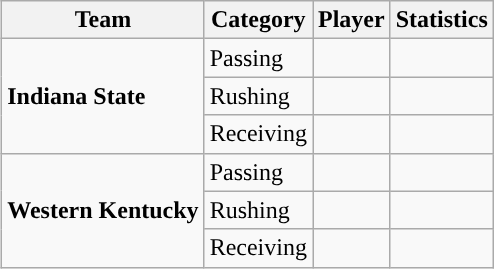<table class="wikitable" style="float: right;">
<tr>
<th>Team</th>
<th>Category</th>
<th>Player</th>
<th>Statistics</th>
</tr>
<tr>
<td rowspan=3><strong>Indiana State</strong></td>
<td>Passing</td>
<td></td>
<td></td>
</tr>
<tr>
<td>Rushing</td>
<td></td>
<td></td>
</tr>
<tr>
<td>Receiving</td>
<td></td>
<td></td>
</tr>
<tr>
<td rowspan=3><strong>Western Kentucky</strong></td>
<td>Passing</td>
<td></td>
<td></td>
</tr>
<tr>
<td>Rushing</td>
<td></td>
<td></td>
</tr>
<tr>
<td>Receiving</td>
<td></td>
<td></td>
</tr>
</table>
